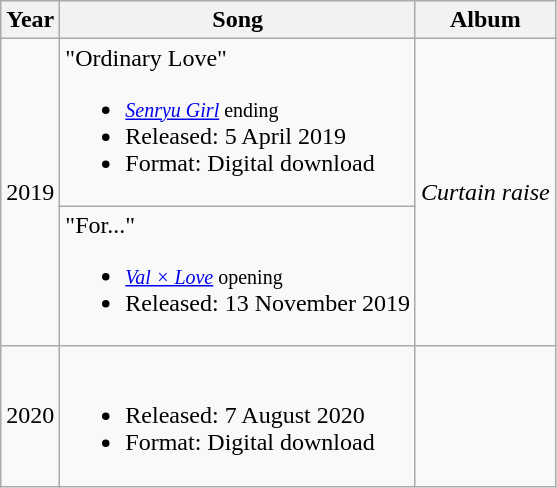<table class="wikitable" border="1">
<tr>
<th>Year</th>
<th>Song</th>
<th>Album</th>
</tr>
<tr>
<td rowspan="2">2019</td>
<td>"Ordinary Love"<br><ul><li><small><em><a href='#'>Senryu Girl</a></em> ending</small></li><li>Released: 5 April 2019</li><li>Format: Digital download</li></ul></td>
<td rowspan="2"><em>Curtain raise</em></td>
</tr>
<tr>
<td>"For..."<br><ul><li><small><em><a href='#'>Val × Love</a></em> opening</small></li><li>Released: 13 November 2019</li></ul></td>
</tr>
<tr>
<td>2020</td>
<td><br><ul><li>Released: 7 August 2020</li><li>Format: Digital download</li></ul></td>
<td></td>
</tr>
</table>
